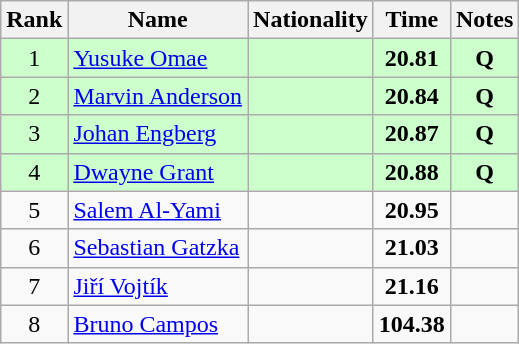<table class="wikitable sortable" style="text-align:center">
<tr>
<th>Rank</th>
<th>Name</th>
<th>Nationality</th>
<th>Time</th>
<th>Notes</th>
</tr>
<tr bgcolor=ccffcc>
<td>1</td>
<td align=left><a href='#'>Yusuke Omae</a></td>
<td align=left></td>
<td><strong>20.81</strong></td>
<td><strong>Q</strong></td>
</tr>
<tr bgcolor=ccffcc>
<td>2</td>
<td align=left><a href='#'>Marvin Anderson</a></td>
<td align=left></td>
<td><strong>20.84</strong></td>
<td><strong>Q</strong></td>
</tr>
<tr bgcolor=ccffcc>
<td>3</td>
<td align=left><a href='#'>Johan Engberg</a></td>
<td align=left></td>
<td><strong>20.87</strong></td>
<td><strong>Q</strong></td>
</tr>
<tr bgcolor=ccffcc>
<td>4</td>
<td align=left><a href='#'>Dwayne Grant</a></td>
<td align=left></td>
<td><strong>20.88</strong></td>
<td><strong>Q</strong></td>
</tr>
<tr>
<td>5</td>
<td align=left><a href='#'>Salem Al-Yami</a></td>
<td align=left></td>
<td><strong>20.95</strong></td>
<td></td>
</tr>
<tr>
<td>6</td>
<td align=left><a href='#'>Sebastian Gatzka</a></td>
<td align=left></td>
<td><strong>21.03</strong></td>
<td></td>
</tr>
<tr>
<td>7</td>
<td align=left><a href='#'>Jiří Vojtík</a></td>
<td align=left></td>
<td><strong>21.16</strong></td>
<td></td>
</tr>
<tr>
<td>8</td>
<td align=left><a href='#'>Bruno Campos</a></td>
<td align=left></td>
<td><strong>104.38</strong></td>
<td></td>
</tr>
</table>
